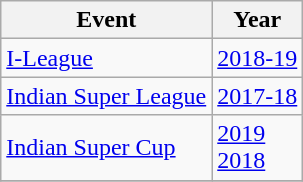<table class="wikitable sortable">
<tr>
<th>Event</th>
<th>Year</th>
</tr>
<tr>
<td><a href='#'>I-League</a></td>
<td><a href='#'>2018-19</a></td>
</tr>
<tr>
<td><a href='#'>Indian Super League</a></td>
<td><a href='#'>2017-18</a></td>
</tr>
<tr>
<td><a href='#'>Indian Super Cup</a></td>
<td><a href='#'>2019</a> <br> <a href='#'>2018</a></td>
</tr>
<tr>
</tr>
</table>
